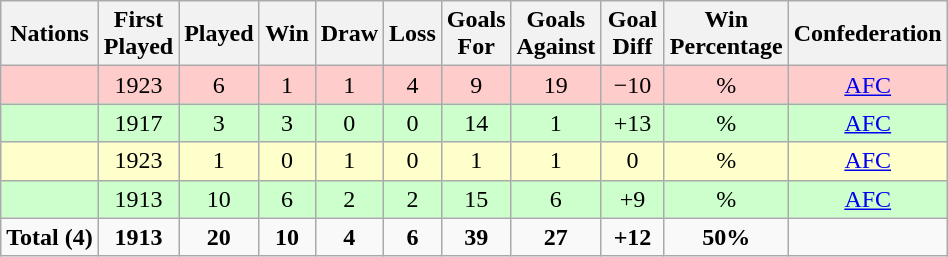<table class="wikitable sortable" style="text-align: center; font-size: 100%;">
<tr>
<th>Nations</th>
<th width=40>First Played</th>
<th width=30>Played</th>
<th width=30>Win</th>
<th width=30>Draw</th>
<th width=30>Loss</th>
<th width=35>Goals For</th>
<th width=35>Goals Against</th>
<th width=35>Goal Diff</th>
<th width=35>Win Percentage</th>
<th>Confederation</th>
</tr>
<tr style="background:#fcc;">
<td align=left></td>
<td>1923</td>
<td>6</td>
<td>1</td>
<td>1</td>
<td>4</td>
<td>9</td>
<td>19</td>
<td>−10</td>
<td>%</td>
<td><a href='#'>AFC</a></td>
</tr>
<tr style="background:#cfc;">
<td align=left></td>
<td>1917</td>
<td>3</td>
<td>3</td>
<td>0</td>
<td>0</td>
<td>14</td>
<td>1</td>
<td>+13</td>
<td>%</td>
<td><a href='#'>AFC</a></td>
</tr>
<tr style="background:#ffc;">
<td align=left></td>
<td>1923</td>
<td>1</td>
<td>0</td>
<td>1</td>
<td>0</td>
<td>1</td>
<td>1</td>
<td>0</td>
<td>%</td>
<td><a href='#'>AFC</a></td>
</tr>
<tr style="background:#cfc;">
<td align=left></td>
<td>1913</td>
<td>10</td>
<td>6</td>
<td>2</td>
<td>2</td>
<td>15</td>
<td>6</td>
<td>+9</td>
<td>%</td>
<td><a href='#'>AFC</a></td>
</tr>
<tr>
<td align=center><strong>Total (4)</strong></td>
<td><strong>1913</strong></td>
<td><strong>20</strong></td>
<td><strong>10</strong></td>
<td><strong>4</strong></td>
<td><strong>6</strong></td>
<td><strong>39</strong></td>
<td><strong>27</strong></td>
<td><strong>+12</strong></td>
<td><strong>50%</strong></td>
<td></td>
</tr>
</table>
